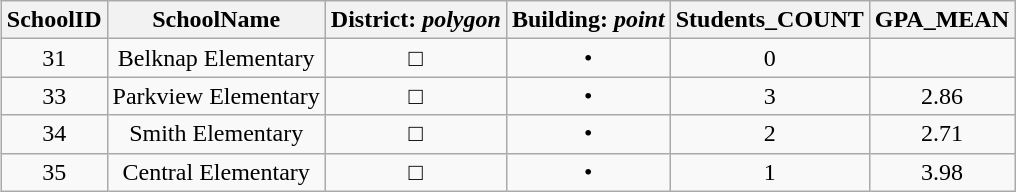<table class="wikitable" style="text-align:center; margin-left:5px">
<tr>
<th>SchoolID</th>
<th>SchoolName</th>
<th>District: <em>polygon</em></th>
<th>Building: <em>point</em></th>
<th>Students_COUNT</th>
<th>GPA_MEAN</th>
</tr>
<tr>
<td>31</td>
<td>Belknap Elementary</td>
<td>□</td>
<td>•</td>
<td>0</td>
<td></td>
</tr>
<tr>
<td>33</td>
<td>Parkview Elementary</td>
<td>□</td>
<td>•</td>
<td>3</td>
<td>2.86</td>
</tr>
<tr>
<td>34</td>
<td>Smith Elementary</td>
<td>□</td>
<td>•</td>
<td>2</td>
<td>2.71</td>
</tr>
<tr>
<td>35</td>
<td>Central Elementary</td>
<td>□</td>
<td>•</td>
<td>1</td>
<td>3.98</td>
</tr>
</table>
